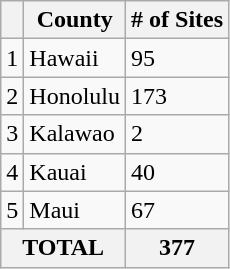<table class="wikitable sortable">
<tr>
<th></th>
<th><strong>County</strong></th>
<th><strong># of Sites</strong></th>
</tr>
<tr ->
<td>1</td>
<td>Hawaii</td>
<td>95</td>
</tr>
<tr ->
<td>2</td>
<td>Honolulu</td>
<td>173</td>
</tr>
<tr ->
<td>3</td>
<td>Kalawao</td>
<td>2</td>
</tr>
<tr ->
<td>4</td>
<td>Kauai</td>
<td>40</td>
</tr>
<tr ->
<td>5</td>
<td>Maui</td>
<td>67</td>
</tr>
<tr class="sortbottom">
<th colspan="2">TOTAL</th>
<th>377</th>
</tr>
</table>
